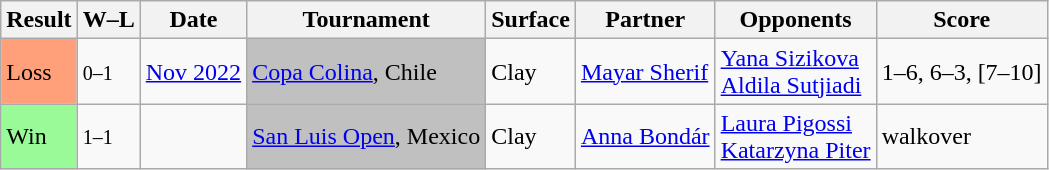<table class="sortable wikitable">
<tr>
<th>Result</th>
<th class="unsortable">W–L</th>
<th>Date</th>
<th>Tournament</th>
<th>Surface</th>
<th>Partner</th>
<th>Opponents</th>
<th class="unsortable">Score</th>
</tr>
<tr>
<td style="background:#ffa07a;">Loss</td>
<td><small>0–1</small></td>
<td><a href='#'>Nov 2022</a></td>
<td bgcolor=silver><a href='#'>Copa Colina</a>, Chile</td>
<td>Clay</td>
<td> <a href='#'>Mayar Sherif</a></td>
<td> <a href='#'>Yana Sizikova</a> <br>  <a href='#'>Aldila Sutjiadi</a></td>
<td>1–6, 6–3, [7–10]</td>
</tr>
<tr>
<td style="background:#98fb98;">Win</td>
<td><small>1–1</small></td>
<td><a href='#'></a></td>
<td bgcolor=silver><a href='#'>San Luis Open</a>, Mexico</td>
<td>Clay</td>
<td> <a href='#'>Anna Bondár</a></td>
<td> <a href='#'>Laura Pigossi</a> <br>  <a href='#'>Katarzyna Piter</a></td>
<td>walkover</td>
</tr>
</table>
